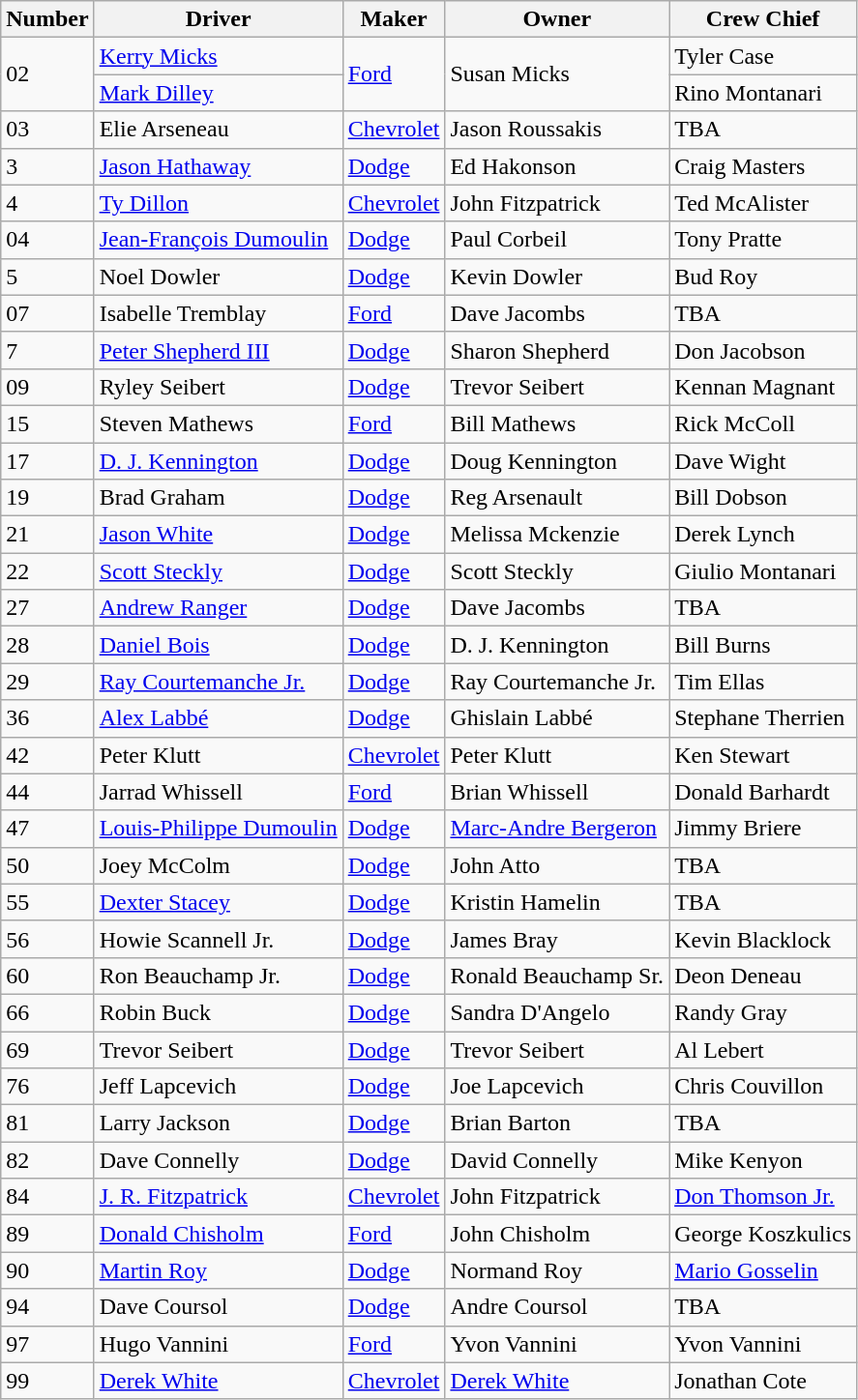<table class="wikitable">
<tr>
<th>Number</th>
<th>Driver</th>
<th>Maker</th>
<th>Owner</th>
<th>Crew Chief</th>
</tr>
<tr>
<td rowspan=2>02</td>
<td><a href='#'>Kerry Micks</a></td>
<td rowspan=2><a href='#'>Ford</a></td>
<td rowspan=2>Susan Micks</td>
<td>Tyler Case</td>
</tr>
<tr>
<td><a href='#'>Mark Dilley</a></td>
<td>Rino Montanari</td>
</tr>
<tr>
<td>03</td>
<td>Elie Arseneau</td>
<td><a href='#'>Chevrolet</a></td>
<td>Jason Roussakis</td>
<td>TBA</td>
</tr>
<tr>
<td>3</td>
<td><a href='#'>Jason Hathaway</a></td>
<td><a href='#'>Dodge</a></td>
<td>Ed Hakonson</td>
<td>Craig Masters</td>
</tr>
<tr>
<td>4</td>
<td><a href='#'>Ty Dillon</a></td>
<td><a href='#'>Chevrolet</a></td>
<td>John Fitzpatrick</td>
<td>Ted McAlister</td>
</tr>
<tr>
<td>04</td>
<td><a href='#'>Jean-François Dumoulin</a></td>
<td><a href='#'>Dodge</a></td>
<td>Paul Corbeil</td>
<td>Tony Pratte</td>
</tr>
<tr>
<td>5</td>
<td>Noel Dowler</td>
<td><a href='#'>Dodge</a></td>
<td>Kevin Dowler</td>
<td>Bud Roy</td>
</tr>
<tr>
<td>07</td>
<td>Isabelle Tremblay</td>
<td><a href='#'>Ford</a></td>
<td>Dave Jacombs</td>
<td>TBA</td>
</tr>
<tr>
<td>7</td>
<td><a href='#'>Peter Shepherd III</a></td>
<td><a href='#'>Dodge</a></td>
<td>Sharon Shepherd</td>
<td>Don Jacobson</td>
</tr>
<tr>
<td>09</td>
<td>Ryley Seibert</td>
<td><a href='#'>Dodge</a></td>
<td>Trevor Seibert</td>
<td>Kennan Magnant</td>
</tr>
<tr>
<td>15</td>
<td>Steven Mathews</td>
<td><a href='#'>Ford</a></td>
<td>Bill Mathews</td>
<td>Rick McColl</td>
</tr>
<tr>
<td>17</td>
<td><a href='#'>D. J. Kennington</a></td>
<td><a href='#'>Dodge</a></td>
<td>Doug Kennington</td>
<td>Dave Wight</td>
</tr>
<tr>
<td>19</td>
<td>Brad Graham</td>
<td><a href='#'>Dodge</a></td>
<td>Reg Arsenault</td>
<td>Bill Dobson</td>
</tr>
<tr>
<td>21</td>
<td><a href='#'>Jason White</a></td>
<td><a href='#'>Dodge</a></td>
<td>Melissa Mckenzie</td>
<td>Derek Lynch</td>
</tr>
<tr>
<td>22</td>
<td><a href='#'>Scott Steckly</a></td>
<td><a href='#'>Dodge</a></td>
<td>Scott Steckly</td>
<td>Giulio Montanari</td>
</tr>
<tr>
<td>27</td>
<td><a href='#'>Andrew Ranger</a></td>
<td><a href='#'>Dodge</a></td>
<td>Dave Jacombs</td>
<td>TBA</td>
</tr>
<tr>
<td>28</td>
<td><a href='#'>Daniel Bois</a></td>
<td><a href='#'>Dodge</a></td>
<td>D. J. Kennington</td>
<td>Bill Burns</td>
</tr>
<tr>
<td>29</td>
<td><a href='#'>Ray Courtemanche Jr.</a></td>
<td><a href='#'>Dodge</a></td>
<td>Ray Courtemanche Jr.</td>
<td>Tim Ellas</td>
</tr>
<tr>
<td>36</td>
<td><a href='#'>Alex Labbé</a></td>
<td><a href='#'>Dodge</a></td>
<td>Ghislain Labbé</td>
<td>Stephane Therrien</td>
</tr>
<tr>
<td>42</td>
<td>Peter Klutt</td>
<td><a href='#'>Chevrolet</a></td>
<td>Peter Klutt</td>
<td>Ken Stewart</td>
</tr>
<tr>
<td>44</td>
<td>Jarrad Whissell</td>
<td><a href='#'>Ford</a></td>
<td>Brian Whissell</td>
<td>Donald Barhardt</td>
</tr>
<tr>
<td>47</td>
<td><a href='#'>Louis-Philippe Dumoulin</a></td>
<td><a href='#'>Dodge</a></td>
<td><a href='#'>Marc-Andre Bergeron</a></td>
<td>Jimmy Briere</td>
</tr>
<tr>
<td>50</td>
<td>Joey McColm</td>
<td><a href='#'>Dodge</a></td>
<td>John Atto</td>
<td>TBA</td>
</tr>
<tr>
<td>55</td>
<td><a href='#'>Dexter Stacey</a></td>
<td><a href='#'>Dodge</a></td>
<td>Kristin Hamelin</td>
<td>TBA</td>
</tr>
<tr>
<td>56</td>
<td>Howie Scannell Jr.</td>
<td><a href='#'>Dodge</a></td>
<td>James Bray</td>
<td>Kevin Blacklock</td>
</tr>
<tr>
<td>60</td>
<td>Ron Beauchamp Jr.</td>
<td><a href='#'>Dodge</a></td>
<td>Ronald Beauchamp Sr.</td>
<td>Deon Deneau</td>
</tr>
<tr>
<td>66</td>
<td>Robin Buck</td>
<td><a href='#'>Dodge</a></td>
<td>Sandra D'Angelo</td>
<td>Randy Gray</td>
</tr>
<tr>
<td>69</td>
<td>Trevor Seibert</td>
<td><a href='#'>Dodge</a></td>
<td>Trevor Seibert</td>
<td>Al Lebert</td>
</tr>
<tr>
<td>76</td>
<td>Jeff Lapcevich</td>
<td><a href='#'>Dodge</a></td>
<td>Joe Lapcevich</td>
<td>Chris Couvillon</td>
</tr>
<tr>
<td>81</td>
<td>Larry Jackson</td>
<td><a href='#'>Dodge</a></td>
<td>Brian Barton</td>
<td>TBA</td>
</tr>
<tr>
<td>82</td>
<td>Dave Connelly</td>
<td><a href='#'>Dodge</a></td>
<td>David Connelly</td>
<td>Mike Kenyon</td>
</tr>
<tr>
<td>84</td>
<td><a href='#'>J. R. Fitzpatrick</a></td>
<td><a href='#'>Chevrolet</a></td>
<td>John Fitzpatrick</td>
<td><a href='#'>Don Thomson Jr.</a></td>
</tr>
<tr>
<td>89</td>
<td><a href='#'>Donald Chisholm</a></td>
<td><a href='#'>Ford</a></td>
<td>John Chisholm</td>
<td>George Koszkulics</td>
</tr>
<tr>
<td>90</td>
<td><a href='#'>Martin Roy</a></td>
<td><a href='#'>Dodge</a></td>
<td>Normand Roy</td>
<td><a href='#'>Mario Gosselin</a></td>
</tr>
<tr>
<td>94</td>
<td>Dave Coursol</td>
<td><a href='#'>Dodge</a></td>
<td>Andre Coursol</td>
<td>TBA</td>
</tr>
<tr>
<td>97</td>
<td>Hugo Vannini</td>
<td><a href='#'>Ford</a></td>
<td>Yvon Vannini</td>
<td>Yvon Vannini</td>
</tr>
<tr>
<td>99</td>
<td><a href='#'>Derek White</a></td>
<td><a href='#'>Chevrolet</a></td>
<td><a href='#'>Derek White</a></td>
<td>Jonathan Cote</td>
</tr>
</table>
